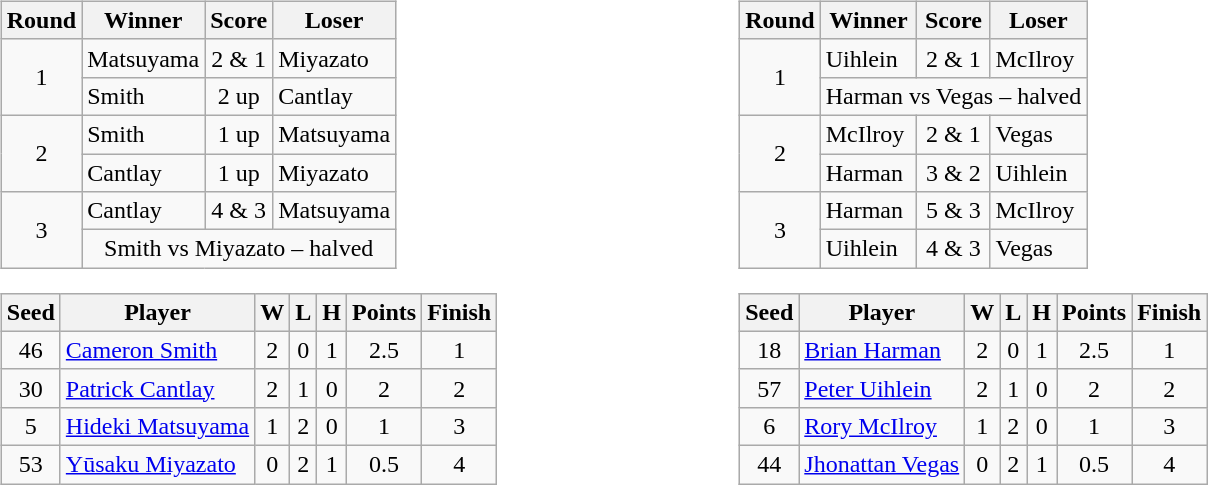<table style="width: 60em">
<tr>
<td valign=top><br><table class="wikitable">
<tr>
<th>Round</th>
<th>Winner</th>
<th>Score</th>
<th>Loser</th>
</tr>
<tr>
<td align=center rowspan=2>1</td>
<td>Matsuyama</td>
<td align=center>2 & 1</td>
<td>Miyazato</td>
</tr>
<tr>
<td>Smith</td>
<td align=center>2 up</td>
<td>Cantlay</td>
</tr>
<tr>
<td align=center rowspan=2>2</td>
<td>Smith</td>
<td align=center>1 up</td>
<td>Matsuyama</td>
</tr>
<tr>
<td>Cantlay</td>
<td align=center>1 up</td>
<td>Miyazato</td>
</tr>
<tr>
<td align=center rowspan=2>3</td>
<td>Cantlay</td>
<td align=center>4 & 3</td>
<td>Matsuyama</td>
</tr>
<tr>
<td colspan=3 align=center>Smith vs Miyazato – halved</td>
</tr>
</table>
<table class="wikitable" style="text-align:center">
<tr>
<th>Seed</th>
<th>Player</th>
<th>W</th>
<th>L</th>
<th>H</th>
<th>Points</th>
<th>Finish</th>
</tr>
<tr>
<td>46</td>
<td align=left> <a href='#'>Cameron Smith</a></td>
<td>2</td>
<td>0</td>
<td>1</td>
<td>2.5</td>
<td>1</td>
</tr>
<tr>
<td>30</td>
<td align=left> <a href='#'>Patrick Cantlay</a></td>
<td>2</td>
<td>1</td>
<td>0</td>
<td>2</td>
<td>2</td>
</tr>
<tr>
<td>5</td>
<td align=left> <a href='#'>Hideki Matsuyama</a></td>
<td>1</td>
<td>2</td>
<td>0</td>
<td>1</td>
<td>3</td>
</tr>
<tr>
<td>53</td>
<td align=left> <a href='#'>Yūsaku Miyazato</a></td>
<td>0</td>
<td>2</td>
<td>1</td>
<td>0.5</td>
<td>4</td>
</tr>
</table>
</td>
<td valign=top><br><table class="wikitable">
<tr>
<th>Round</th>
<th>Winner</th>
<th>Score</th>
<th>Loser</th>
</tr>
<tr>
<td align=center rowspan=2>1</td>
<td>Uihlein</td>
<td align=center>2 & 1</td>
<td>McIlroy</td>
</tr>
<tr>
<td colspan=3 align=center>Harman vs Vegas – halved</td>
</tr>
<tr>
<td align=center rowspan=2>2</td>
<td>McIlroy</td>
<td align=center>2 & 1</td>
<td>Vegas</td>
</tr>
<tr>
<td>Harman</td>
<td align=center>3 & 2</td>
<td>Uihlein</td>
</tr>
<tr>
<td align=center rowspan=2>3</td>
<td>Harman</td>
<td align=center>5 & 3</td>
<td>McIlroy</td>
</tr>
<tr>
<td>Uihlein</td>
<td align=center>4 & 3</td>
<td>Vegas</td>
</tr>
</table>
<table class="wikitable" style="text-align:center">
<tr>
<th>Seed</th>
<th>Player</th>
<th>W</th>
<th>L</th>
<th>H</th>
<th>Points</th>
<th>Finish</th>
</tr>
<tr>
<td>18</td>
<td align=left> <a href='#'>Brian Harman</a></td>
<td>2</td>
<td>0</td>
<td>1</td>
<td>2.5</td>
<td>1</td>
</tr>
<tr>
<td>57</td>
<td align=left> <a href='#'>Peter Uihlein</a></td>
<td>2</td>
<td>1</td>
<td>0</td>
<td>2</td>
<td>2</td>
</tr>
<tr>
<td>6</td>
<td align=left> <a href='#'>Rory McIlroy</a></td>
<td>1</td>
<td>2</td>
<td>0</td>
<td>1</td>
<td>3</td>
</tr>
<tr>
<td>44</td>
<td align=left> <a href='#'>Jhonattan Vegas</a></td>
<td>0</td>
<td>2</td>
<td>1</td>
<td>0.5</td>
<td>4</td>
</tr>
</table>
</td>
</tr>
</table>
